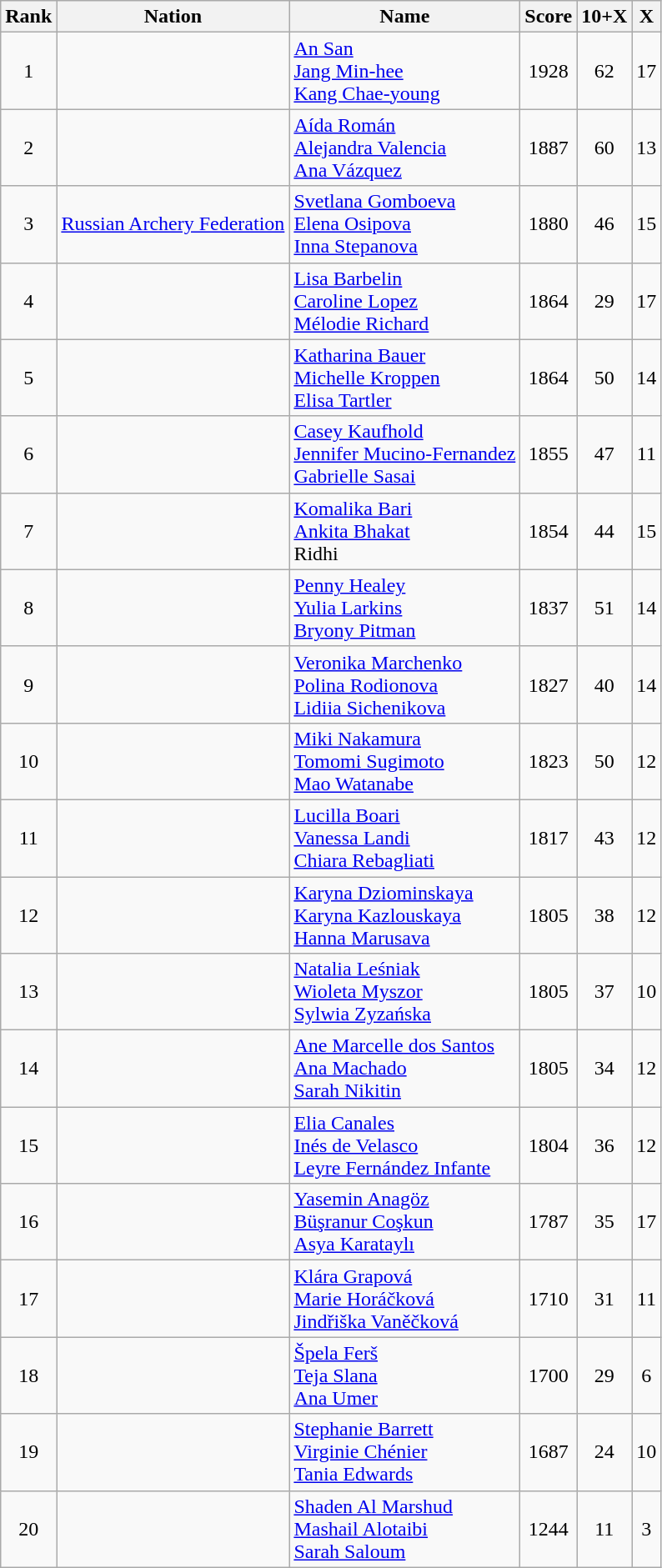<table class="wikitable sortable" style="text-align:center">
<tr>
<th>Rank</th>
<th>Nation</th>
<th>Name</th>
<th>Score</th>
<th>10+X</th>
<th>X</th>
</tr>
<tr>
<td>1</td>
<td align=left></td>
<td align=left><a href='#'>An San</a> <br> <a href='#'>Jang Min-hee</a> <br> <a href='#'>Kang Chae-young</a></td>
<td>1928</td>
<td>62</td>
<td>17</td>
</tr>
<tr>
<td>2</td>
<td align=left></td>
<td align=left><a href='#'>Aída Román</a> <br> <a href='#'>Alejandra Valencia</a> <br> <a href='#'>Ana Vázquez</a></td>
<td>1887</td>
<td>60</td>
<td>13</td>
</tr>
<tr>
<td>3</td>
<td align=left><a href='#'>Russian Archery Federation</a></td>
<td align=left><a href='#'>Svetlana Gomboeva</a> <br> <a href='#'>Elena Osipova</a> <br> <a href='#'>Inna Stepanova</a></td>
<td>1880</td>
<td>46</td>
<td>15</td>
</tr>
<tr>
<td>4</td>
<td align=left></td>
<td align=left><a href='#'>Lisa Barbelin</a> <br> <a href='#'>Caroline Lopez</a> <br> <a href='#'>Mélodie Richard</a></td>
<td>1864</td>
<td>29</td>
<td>17</td>
</tr>
<tr>
<td>5</td>
<td align=left></td>
<td align=left><a href='#'>Katharina Bauer</a> <br> <a href='#'>Michelle Kroppen</a> <br> <a href='#'>Elisa Tartler</a></td>
<td>1864</td>
<td>50</td>
<td>14</td>
</tr>
<tr>
<td>6</td>
<td align=left></td>
<td align=left><a href='#'>Casey Kaufhold</a> <br> <a href='#'>Jennifer Mucino-Fernandez</a> <br> <a href='#'>Gabrielle Sasai</a></td>
<td>1855</td>
<td>47</td>
<td>11</td>
</tr>
<tr>
<td>7</td>
<td align=left></td>
<td align=left><a href='#'>Komalika Bari</a> <br> <a href='#'>Ankita Bhakat</a> <br> Ridhi</td>
<td>1854</td>
<td>44</td>
<td>15</td>
</tr>
<tr>
<td>8</td>
<td align=left></td>
<td align=left><a href='#'>Penny Healey</a> <br> <a href='#'>Yulia Larkins</a> <br> <a href='#'>Bryony Pitman</a></td>
<td>1837</td>
<td>51</td>
<td>14</td>
</tr>
<tr>
<td>9</td>
<td align=left></td>
<td align=left><a href='#'>Veronika Marchenko</a> <br> <a href='#'>Polina Rodionova</a> <br> <a href='#'>Lidiia Sichenikova</a></td>
<td>1827</td>
<td>40</td>
<td>14</td>
</tr>
<tr>
<td>10</td>
<td align=left></td>
<td align=left><a href='#'>Miki Nakamura</a> <br> <a href='#'>Tomomi Sugimoto</a> <br> <a href='#'>Mao Watanabe</a></td>
<td>1823</td>
<td>50</td>
<td>12</td>
</tr>
<tr>
<td>11</td>
<td align=left></td>
<td align=left><a href='#'>Lucilla Boari</a> <br> <a href='#'>Vanessa Landi</a> <br> <a href='#'>Chiara Rebagliati</a></td>
<td>1817</td>
<td>43</td>
<td>12</td>
</tr>
<tr>
<td>12</td>
<td align=left></td>
<td align=left><a href='#'>Karyna Dziominskaya</a> <br> <a href='#'>Karyna Kazlouskaya</a> <br> <a href='#'>Hanna Marusava</a></td>
<td>1805</td>
<td>38</td>
<td>12</td>
</tr>
<tr>
<td>13</td>
<td align=left></td>
<td align=left><a href='#'>Natalia Leśniak</a> <br> <a href='#'>Wioleta Myszor</a> <br> <a href='#'>Sylwia Zyzańska</a></td>
<td>1805</td>
<td>37</td>
<td>10</td>
</tr>
<tr>
<td>14</td>
<td align=left></td>
<td align=left><a href='#'>Ane Marcelle dos Santos</a> <br> <a href='#'>Ana Machado</a> <br> <a href='#'>Sarah Nikitin</a></td>
<td>1805</td>
<td>34</td>
<td>12</td>
</tr>
<tr>
<td>15</td>
<td align=left></td>
<td align=left><a href='#'>Elia Canales</a> <br> <a href='#'>Inés de Velasco</a> <br> <a href='#'>Leyre Fernández Infante</a></td>
<td>1804</td>
<td>36</td>
<td>12</td>
</tr>
<tr>
<td>16</td>
<td align=left></td>
<td align=left><a href='#'>Yasemin Anagöz</a> <br> <a href='#'>Büşranur Coşkun</a> <br> <a href='#'>Asya Karataylı</a></td>
<td>1787</td>
<td>35</td>
<td>17</td>
</tr>
<tr>
<td>17</td>
<td align=left></td>
<td align=left><a href='#'>Klára Grapová</a> <br> <a href='#'>Marie Horáčková</a> <br> <a href='#'>Jindřiška Vaněčková</a></td>
<td>1710</td>
<td>31</td>
<td>11</td>
</tr>
<tr>
<td>18</td>
<td align=left></td>
<td align=left><a href='#'>Špela Ferš</a> <br> <a href='#'>Teja Slana</a> <br> <a href='#'>Ana Umer</a></td>
<td>1700</td>
<td>29</td>
<td>6</td>
</tr>
<tr>
<td>19</td>
<td align=left></td>
<td align=left><a href='#'>Stephanie Barrett</a> <br> <a href='#'>Virginie Chénier</a> <br> <a href='#'>Tania Edwards</a></td>
<td>1687</td>
<td>24</td>
<td>10</td>
</tr>
<tr>
<td>20</td>
<td align=left></td>
<td align=left><a href='#'>Shaden Al Marshud</a> <br> <a href='#'>Mashail Alotaibi</a> <br> <a href='#'>Sarah Saloum</a></td>
<td>1244</td>
<td>11</td>
<td>3</td>
</tr>
</table>
